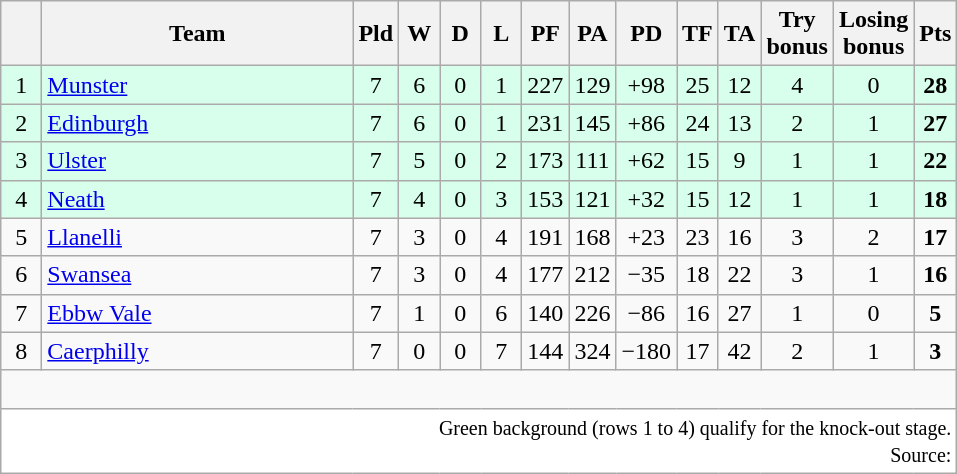<table class="wikitable" style="float:left; margin-right:15px; text-align: center;">
<tr>
<th width="20"></th>
<th style="width:200px;">Team</th>
<th width="20">Pld</th>
<th width="20">W</th>
<th width="20">D</th>
<th width="20">L</th>
<th width="20">PF</th>
<th width="20">PA</th>
<th width="20">PD</th>
<th width="20">TF</th>
<th width="20">TA</th>
<th width="20">Try bonus</th>
<th width="20">Losing bonus</th>
<th width="20">Pts</th>
</tr>
<tr bgcolor=#d8ffeb>
<td>1</td>
<td align=left> <a href='#'>Munster</a></td>
<td>7</td>
<td>6</td>
<td>0</td>
<td>1</td>
<td>227</td>
<td>129</td>
<td>+98</td>
<td>25</td>
<td>12</td>
<td>4</td>
<td>0</td>
<td><strong>28</strong></td>
</tr>
<tr bgcolor=#d8ffeb>
<td>2</td>
<td align=left> <a href='#'>Edinburgh</a></td>
<td>7</td>
<td>6</td>
<td>0</td>
<td>1</td>
<td>231</td>
<td>145</td>
<td>+86</td>
<td>24</td>
<td>13</td>
<td>2</td>
<td>1</td>
<td><strong>27</strong></td>
</tr>
<tr bgcolor=#d8ffeb>
<td>3</td>
<td align=left> <a href='#'>Ulster</a></td>
<td>7</td>
<td>5</td>
<td>0</td>
<td>2</td>
<td>173</td>
<td>111</td>
<td>+62</td>
<td>15</td>
<td>9</td>
<td>1</td>
<td>1</td>
<td><strong>22</strong></td>
</tr>
<tr bgcolor=#d8ffeb>
<td>4</td>
<td align=left> <a href='#'>Neath</a></td>
<td>7</td>
<td>4</td>
<td>0</td>
<td>3</td>
<td>153</td>
<td>121</td>
<td>+32</td>
<td>15</td>
<td>12</td>
<td>1</td>
<td>1</td>
<td><strong>18</strong></td>
</tr>
<tr>
<td>5</td>
<td align=left> <a href='#'>Llanelli</a></td>
<td>7</td>
<td>3</td>
<td>0</td>
<td>4</td>
<td>191</td>
<td>168</td>
<td>+23</td>
<td>23</td>
<td>16</td>
<td>3</td>
<td>2</td>
<td><strong>17</strong></td>
</tr>
<tr>
<td>6</td>
<td align=left> <a href='#'>Swansea</a></td>
<td>7</td>
<td>3</td>
<td>0</td>
<td>4</td>
<td>177</td>
<td>212</td>
<td>−35</td>
<td>18</td>
<td>22</td>
<td>3</td>
<td>1</td>
<td><strong>16</strong></td>
</tr>
<tr>
<td>7</td>
<td align=left> <a href='#'>Ebbw Vale</a></td>
<td>7</td>
<td>1</td>
<td>0</td>
<td>6</td>
<td>140</td>
<td>226</td>
<td>−86</td>
<td>16</td>
<td>27</td>
<td>1</td>
<td>0</td>
<td><strong>5</strong></td>
</tr>
<tr>
<td>8</td>
<td align=left> <a href='#'>Caerphilly</a></td>
<td>7</td>
<td>0</td>
<td>0</td>
<td>7</td>
<td>144</td>
<td>324</td>
<td>−180</td>
<td>17</td>
<td>42</td>
<td>2</td>
<td>1</td>
<td><strong>3</strong></td>
</tr>
<tr>
<td colspan="14"><br></td>
</tr>
<tr>
<td colspan="14" style="text-align:right; background:#fff;" cellpadding="0" cellspacing="0"><small>Green background (rows 1 to 4) qualify for the knock-out stage.<br>Source: </small></td>
</tr>
</table>
